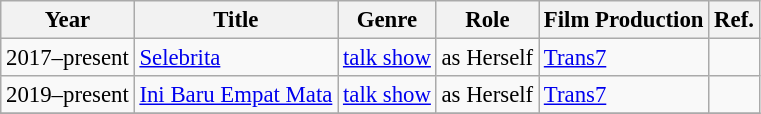<table class="wikitable" style="font-size: 95%;">
<tr>
<th>Year</th>
<th>Title</th>
<th>Genre</th>
<th>Role</th>
<th>Film Production</th>
<th>Ref.</th>
</tr>
<tr>
<td>2017–present</td>
<td><a href='#'>Selebrita</a></td>
<td><a href='#'>talk show</a></td>
<td>as Herself</td>
<td><a href='#'>Trans7</a></td>
<td></td>
</tr>
<tr>
<td>2019–present</td>
<td><a href='#'>Ini Baru Empat Mata</a></td>
<td><a href='#'>talk show</a></td>
<td>as Herself</td>
<td><a href='#'>Trans7</a></td>
<td></td>
</tr>
<tr>
</tr>
</table>
